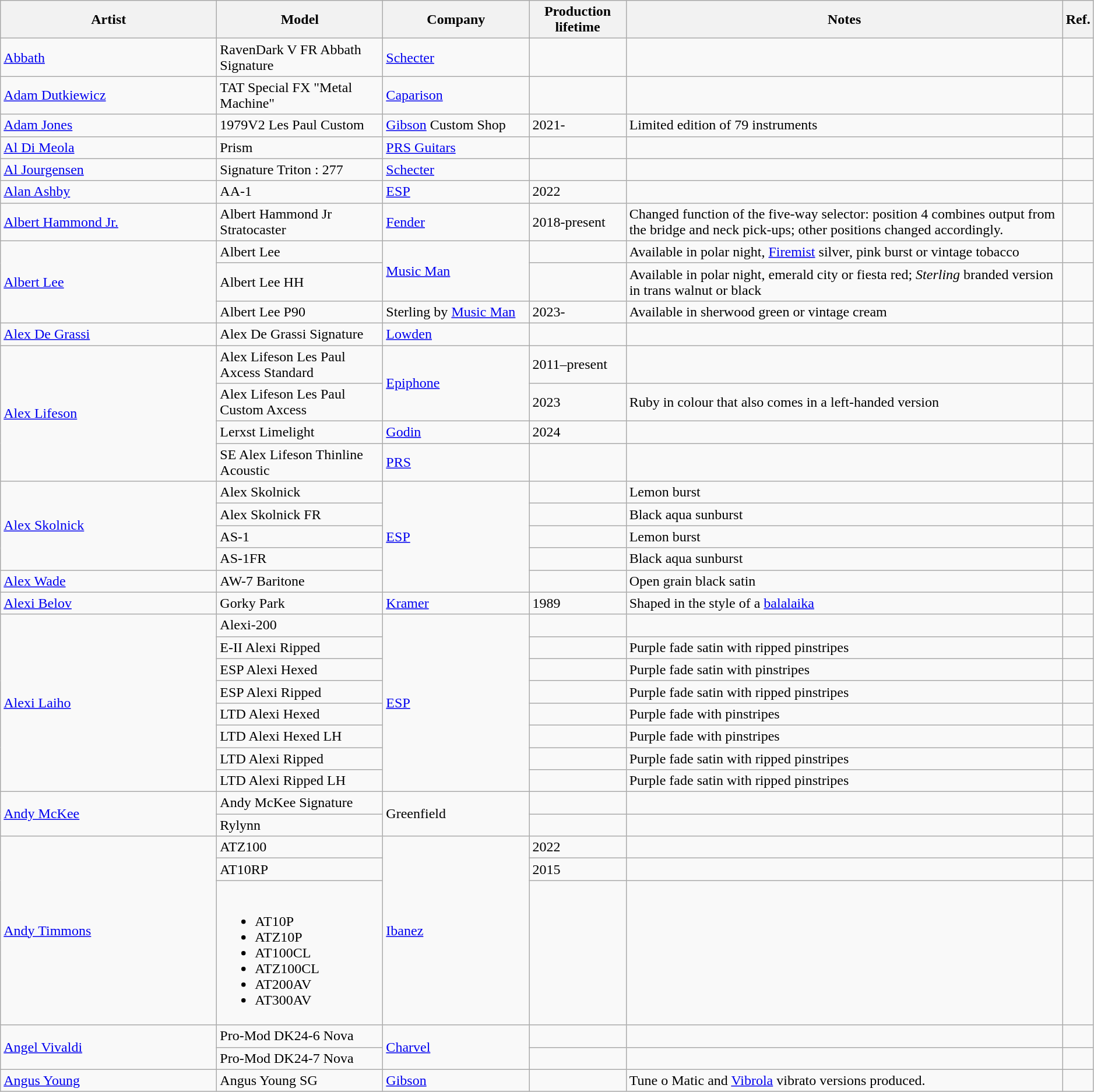<table class="wikitable sortable plainrowheaders" style="width:99%;">
<tr>
<th scope="col" style="width:15em;">Artist</th>
<th scope="col">Model</th>
<th scope="col" style="width:10em;">Company</th>
<th scope="col">Production lifetime</th>
<th scope="col" class="unsortable">Notes</th>
<th scope="col">Ref.</th>
</tr>
<tr>
<td><a href='#'>Abbath</a></td>
<td>RavenDark V FR Abbath Signature</td>
<td><a href='#'>Schecter</a></td>
<td></td>
<td></td>
<td></td>
</tr>
<tr>
<td><a href='#'>Adam Dutkiewicz</a></td>
<td>TAT Special FX "Metal Machine"</td>
<td><a href='#'>Caparison</a></td>
<td></td>
<td></td>
<td></td>
</tr>
<tr>
<td><a href='#'>Adam Jones</a></td>
<td>1979V2 Les Paul Custom</td>
<td><a href='#'>Gibson</a> Custom Shop</td>
<td>2021-</td>
<td>Limited edition of 79 instruments</td>
<td></td>
</tr>
<tr>
<td><a href='#'>Al Di Meola</a></td>
<td>Prism</td>
<td><a href='#'>PRS Guitars</a></td>
<td></td>
<td></td>
<td></td>
</tr>
<tr>
<td><a href='#'>Al Jourgensen</a></td>
<td>Signature Triton : 277</td>
<td><a href='#'>Schecter</a></td>
<td></td>
<td></td>
<td></td>
</tr>
<tr>
<td><a href='#'>Alan Ashby</a></td>
<td>AA-1</td>
<td><a href='#'>ESP</a></td>
<td>2022</td>
<td></td>
<td></td>
</tr>
<tr>
<td><a href='#'>Albert Hammond Jr.</a></td>
<td>Albert Hammond Jr Stratocaster</td>
<td><a href='#'>Fender</a></td>
<td>2018-present</td>
<td>Changed function of the five-way selector: position 4 combines output from the bridge and neck pick-ups; other positions changed accordingly.</td>
<td></td>
</tr>
<tr>
<td rowspan=3><a href='#'>Albert Lee</a></td>
<td>Albert Lee</td>
<td rowspan=2><a href='#'>Music Man</a></td>
<td></td>
<td>Available in polar night, <a href='#'>Firemist</a>  silver, pink burst or vintage tobacco</td>
<td></td>
</tr>
<tr>
<td>Albert Lee HH</td>
<td></td>
<td>Available in polar night, emerald city or fiesta red; <em>Sterling</em> branded version in trans walnut or black</td>
<td></td>
</tr>
<tr>
<td>Albert Lee P90</td>
<td>Sterling by <a href='#'>Music Man</a></td>
<td>2023-</td>
<td>Available in sherwood green or vintage cream</td>
<td></td>
</tr>
<tr>
<td><a href='#'>Alex De Grassi</a></td>
<td>Alex De Grassi Signature</td>
<td><a href='#'>Lowden</a></td>
<td></td>
<td></td>
<td></td>
</tr>
<tr>
<td rowspan=4><a href='#'>Alex Lifeson</a></td>
<td>Alex Lifeson Les Paul Axcess Standard</td>
<td rowspan=2><a href='#'>Epiphone</a></td>
<td>2011–present</td>
<td></td>
<td></td>
</tr>
<tr>
<td>Alex Lifeson Les Paul Custom Axcess</td>
<td>2023</td>
<td>Ruby in colour that also comes in a left-handed version</td>
<td></td>
</tr>
<tr>
<td>Lerxst Limelight</td>
<td><a href='#'>Godin</a></td>
<td>2024</td>
<td></td>
<td></td>
</tr>
<tr>
<td>SE Alex Lifeson Thinline Acoustic</td>
<td><a href='#'>PRS</a></td>
<td></td>
<td></td>
<td></td>
</tr>
<tr>
<td rowspan=4><a href='#'>Alex Skolnick</a></td>
<td>Alex Skolnick</td>
<td rowspan=5><a href='#'>ESP</a></td>
<td></td>
<td>Lemon burst</td>
<td></td>
</tr>
<tr>
<td>Alex Skolnick FR</td>
<td></td>
<td>Black aqua sunburst</td>
<td></td>
</tr>
<tr>
<td>AS-1</td>
<td></td>
<td>Lemon burst</td>
<td></td>
</tr>
<tr>
<td>AS-1FR</td>
<td></td>
<td>Black aqua sunburst</td>
<td></td>
</tr>
<tr>
<td><a href='#'>Alex Wade</a></td>
<td>AW-7 Baritone</td>
<td></td>
<td>Open grain black satin</td>
<td></td>
</tr>
<tr>
<td><a href='#'>Alexi Belov</a></td>
<td>Gorky Park</td>
<td><a href='#'>Kramer</a></td>
<td>1989</td>
<td>Shaped in the style of a <a href='#'>balalaika</a></td>
<td></td>
</tr>
<tr>
<td rowspan=8><a href='#'>Alexi Laiho</a></td>
<td>Alexi-200</td>
<td rowspan=8><a href='#'>ESP</a></td>
<td></td>
<td></td>
<td></td>
</tr>
<tr>
<td>E-II Alexi Ripped</td>
<td></td>
<td>Purple fade satin with ripped pinstripes</td>
<td></td>
</tr>
<tr>
<td>ESP Alexi Hexed</td>
<td></td>
<td>Purple fade satin with pinstripes</td>
<td></td>
</tr>
<tr>
<td>ESP Alexi Ripped</td>
<td></td>
<td>Purple fade satin with ripped pinstripes</td>
<td></td>
</tr>
<tr>
<td>LTD Alexi Hexed</td>
<td></td>
<td>Purple fade with pinstripes</td>
<td></td>
</tr>
<tr>
<td>LTD Alexi Hexed LH</td>
<td></td>
<td>Purple fade with pinstripes</td>
<td></td>
</tr>
<tr>
<td>LTD Alexi Ripped</td>
<td></td>
<td>Purple fade satin with ripped pinstripes</td>
<td></td>
</tr>
<tr>
<td>LTD Alexi Ripped LH</td>
<td></td>
<td>Purple fade satin with ripped pinstripes</td>
<td></td>
</tr>
<tr>
<td rowspan=2><a href='#'>Andy McKee</a></td>
<td>Andy McKee Signature</td>
<td rowspan=2>Greenfield</td>
<td></td>
<td></td>
<td></td>
</tr>
<tr>
<td>Rylynn</td>
<td></td>
<td></td>
<td></td>
</tr>
<tr>
<td rowspan=3><a href='#'>Andy Timmons</a></td>
<td>ATZ100</td>
<td rowspan=3><a href='#'>Ibanez</a></td>
<td>2022</td>
<td></td>
<td></td>
</tr>
<tr>
<td>AT10RP</td>
<td>2015</td>
<td></td>
<td></td>
</tr>
<tr>
<td><br><ul><li>AT10P</li><li>ATZ10P</li><li>AT100CL</li><li>ATZ100CL</li><li>AT200AV</li><li>AT300AV</li></ul></td>
<td></td>
<td></td>
<td></td>
</tr>
<tr>
<td rowspan=2><a href='#'>Angel Vivaldi</a></td>
<td>Pro-Mod DK24-6 Nova</td>
<td rowspan=2><a href='#'>Charvel</a></td>
<td></td>
<td></td>
<td></td>
</tr>
<tr>
<td>Pro-Mod DK24-7 Nova</td>
<td></td>
<td></td>
<td></td>
</tr>
<tr>
<td><a href='#'>Angus Young</a></td>
<td>Angus Young SG</td>
<td><a href='#'>Gibson</a></td>
<td></td>
<td>Tune o Matic and <a href='#'>Vibrola</a> vibrato versions produced.</td>
<td></td>
</tr>
</table>
